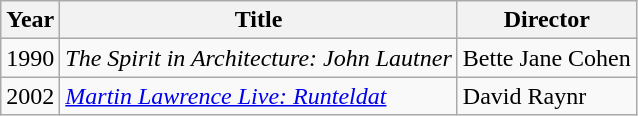<table class="wikitable">
<tr>
<th>Year</th>
<th>Title</th>
<th>Director</th>
</tr>
<tr>
<td>1990</td>
<td><em>The Spirit in Architecture: John Lautner</em></td>
<td>Bette Jane Cohen</td>
</tr>
<tr>
<td>2002</td>
<td><em><a href='#'>Martin Lawrence Live: Runteldat</a></em></td>
<td>David Raynr</td>
</tr>
</table>
